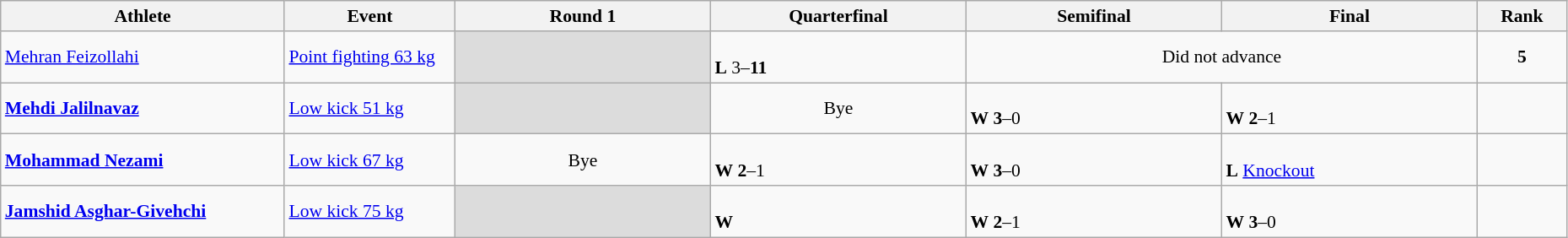<table class="wikitable" width="98%" style="text-align:left; font-size:90%">
<tr>
<th width="10%">Athlete</th>
<th width="6%">Event</th>
<th width="9%">Round 1</th>
<th width="9%">Quarterfinal</th>
<th width="9%">Semifinal</th>
<th width="9%">Final</th>
<th width="3%">Rank</th>
</tr>
<tr>
<td><a href='#'>Mehran Feizollahi</a></td>
<td><a href='#'>Point fighting 63 kg</a></td>
<td bgcolor=#DCDCDC></td>
<td><br><strong>L</strong> 3–<strong>11</strong></td>
<td align=center colspan=2>Did not advance</td>
<td align=center><strong>5</strong></td>
</tr>
<tr>
<td><strong><a href='#'>Mehdi Jalilnavaz</a></strong></td>
<td><a href='#'>Low kick 51 kg</a></td>
<td bgcolor=#DCDCDC></td>
<td align=center>Bye</td>
<td><br><strong>W</strong> <strong>3</strong>–0</td>
<td><br><strong>W</strong> <strong>2</strong>–1</td>
<td align=center></td>
</tr>
<tr>
<td><strong><a href='#'>Mohammad Nezami</a></strong></td>
<td><a href='#'>Low kick 67 kg</a></td>
<td align=center>Bye</td>
<td><br><strong>W</strong> <strong>2</strong>–1</td>
<td><br><strong>W</strong> <strong>3</strong>–0</td>
<td><br><strong>L</strong> <a href='#'>Knockout</a></td>
<td align=center></td>
</tr>
<tr>
<td><strong><a href='#'>Jamshid Asghar-Givehchi</a></strong></td>
<td><a href='#'>Low kick 75 kg</a></td>
<td bgcolor=#DCDCDC></td>
<td><br><strong>W</strong> </td>
<td><br><strong>W</strong> <strong>2</strong>–1</td>
<td><br><strong>W</strong> <strong>3</strong>–0</td>
<td align=center></td>
</tr>
</table>
